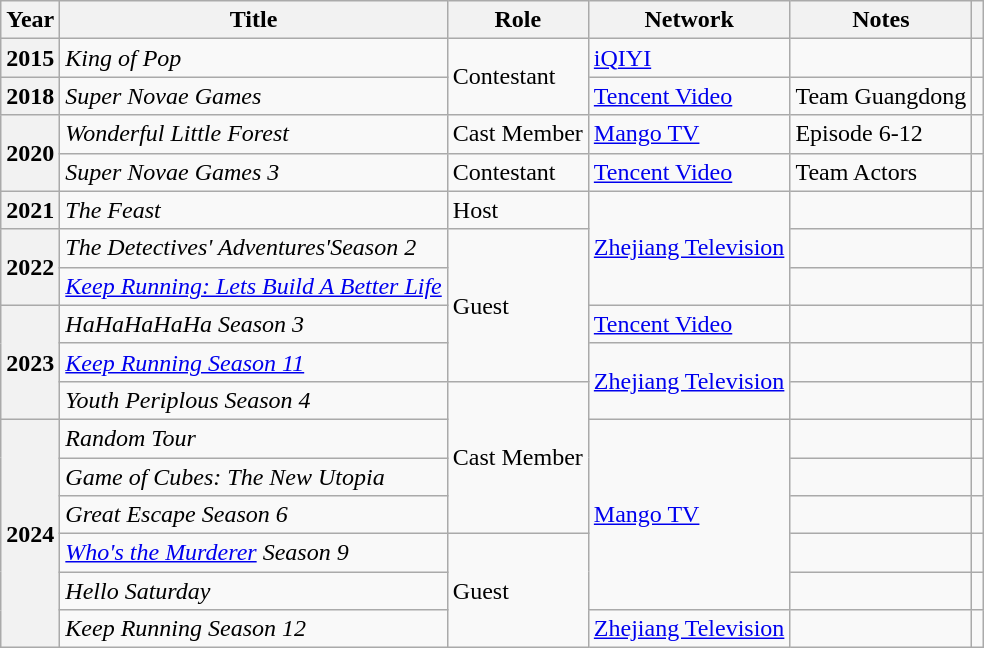<table class="wikitable sortable plainrowheaders">
<tr>
<th scope="col" rowspan="1">Year</th>
<th scope="col" colspan="1">Title</th>
<th scope="col" rowspan="1">Role</th>
<th scope="col" rowspan="1">Network</th>
<th scope="col" rowspan="1">Notes</th>
<th scope="col" rowspan="1" class="unsortable"></th>
</tr>
<tr>
<th scope="row">2015</th>
<td><em>King of Pop</em></td>
<td rowspan="2">Contestant</td>
<td><a href='#'>iQIYI</a></td>
<td></td>
<td></td>
</tr>
<tr>
<th scope="row">2018</th>
<td><em>Super Novae Games</em></td>
<td><a href='#'>Tencent Video</a></td>
<td>Team Guangdong</td>
<td></td>
</tr>
<tr>
<th scope="row" rowspan="2">2020</th>
<td><em>Wonderful Little Forest</em></td>
<td>Cast Member</td>
<td><a href='#'>Mango TV</a></td>
<td>Episode 6-12</td>
<td></td>
</tr>
<tr>
<td><em>Super Novae Games 3</em></td>
<td>Contestant</td>
<td><a href='#'>Tencent Video</a></td>
<td>Team Actors</td>
<td></td>
</tr>
<tr>
<th scope="row">2021</th>
<td><em>The Feast</em></td>
<td>Host</td>
<td rowspan="3"><a href='#'>Zhejiang Television</a></td>
<td></td>
<td></td>
</tr>
<tr>
<th scope="row" rowspan="2">2022</th>
<td><em>The Detectives' Adventures'Season 2</em></td>
<td rowspan="4">Guest</td>
<td></td>
<td></td>
</tr>
<tr>
<td><em><a href='#'>Keep Running: Lets Build A Better Life</a></em></td>
<td></td>
<td></td>
</tr>
<tr>
<th scope="row" rowspan="3">2023</th>
<td><em>HaHaHaHaHa Season 3</em></td>
<td><a href='#'>Tencent Video</a></td>
<td></td>
<td></td>
</tr>
<tr>
<td><em><a href='#'>Keep Running Season 11</a></em></td>
<td rowspan="2"><a href='#'>Zhejiang Television</a></td>
<td></td>
<td></td>
</tr>
<tr>
<td><em>Youth Periplous Season 4</em></td>
<td rowspan="4">Cast Member</td>
<td></td>
<td></td>
</tr>
<tr>
<th scope="row" rowspan="6">2024</th>
<td><em>Random Tour</em></td>
<td rowspan="5"><a href='#'>Mango TV</a></td>
<td></td>
<td></td>
</tr>
<tr>
<td><em>Game of Cubes: The New Utopia</em></td>
<td></td>
<td></td>
</tr>
<tr>
<td><em>Great Escape Season 6</em></td>
<td></td>
<td></td>
</tr>
<tr>
<td><em><a href='#'>Who's the Murderer</a> Season 9</em></td>
<td rowspan="3">Guest</td>
<td></td>
<td></td>
</tr>
<tr>
<td><em>Hello Saturday</em></td>
<td></td>
<td></td>
</tr>
<tr>
<td><em>Keep Running Season 12</em></td>
<td><a href='#'>Zhejiang Television</a></td>
<td></td>
<td></td>
</tr>
</table>
